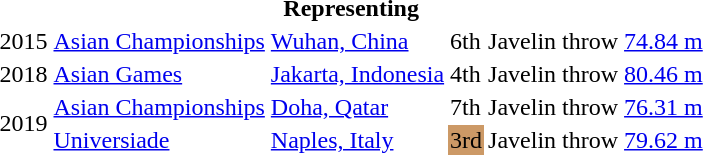<table>
<tr>
<th colspan="6">Representing </th>
</tr>
<tr>
<td>2015</td>
<td><a href='#'>Asian Championships</a></td>
<td><a href='#'>Wuhan, China</a></td>
<td>6th</td>
<td>Javelin throw</td>
<td><a href='#'>74.84 m</a></td>
</tr>
<tr>
<td>2018</td>
<td><a href='#'>Asian Games</a></td>
<td><a href='#'>Jakarta, Indonesia</a></td>
<td>4th</td>
<td>Javelin throw</td>
<td><a href='#'>80.46 m</a></td>
</tr>
<tr>
<td rowspan=2>2019</td>
<td><a href='#'>Asian Championships</a></td>
<td><a href='#'>Doha, Qatar</a></td>
<td>7th</td>
<td>Javelin throw</td>
<td><a href='#'>76.31 m</a></td>
</tr>
<tr>
<td><a href='#'>Universiade</a></td>
<td><a href='#'>Naples, Italy</a></td>
<td bgcolor=cc9966>3rd</td>
<td>Javelin throw</td>
<td><a href='#'>79.62 m</a></td>
</tr>
</table>
